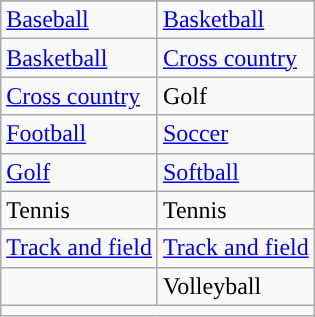<table class="wikitable" style="float:right; clear:right; margin:0 0 1em 1em;">
<tr>
</tr>
<tr>
<td><a href='#'>Baseball</a></td>
<td><a href='#'>Basketball</a></td>
</tr>
<tr>
<td><a href='#'>Basketball</a></td>
<td><a href='#'>Cross country</a></td>
</tr>
<tr>
<td><a href='#'>Cross country</a></td>
<td>Golf</td>
</tr>
<tr>
<td><a href='#'>Football</a></td>
<td><a href='#'>Soccer</a></td>
</tr>
<tr>
<td><a href='#'>Golf</a></td>
<td><a href='#'>Softball</a></td>
</tr>
<tr>
<td>Tennis</td>
<td>Tennis</td>
</tr>
<tr>
<td><a href='#'>Track and field</a></td>
<td><a href='#'>Track and field</a></td>
</tr>
<tr>
<td></td>
<td>Volleyball</td>
</tr>
<tr>
<td colspan="2"></td>
</tr>
</table>
